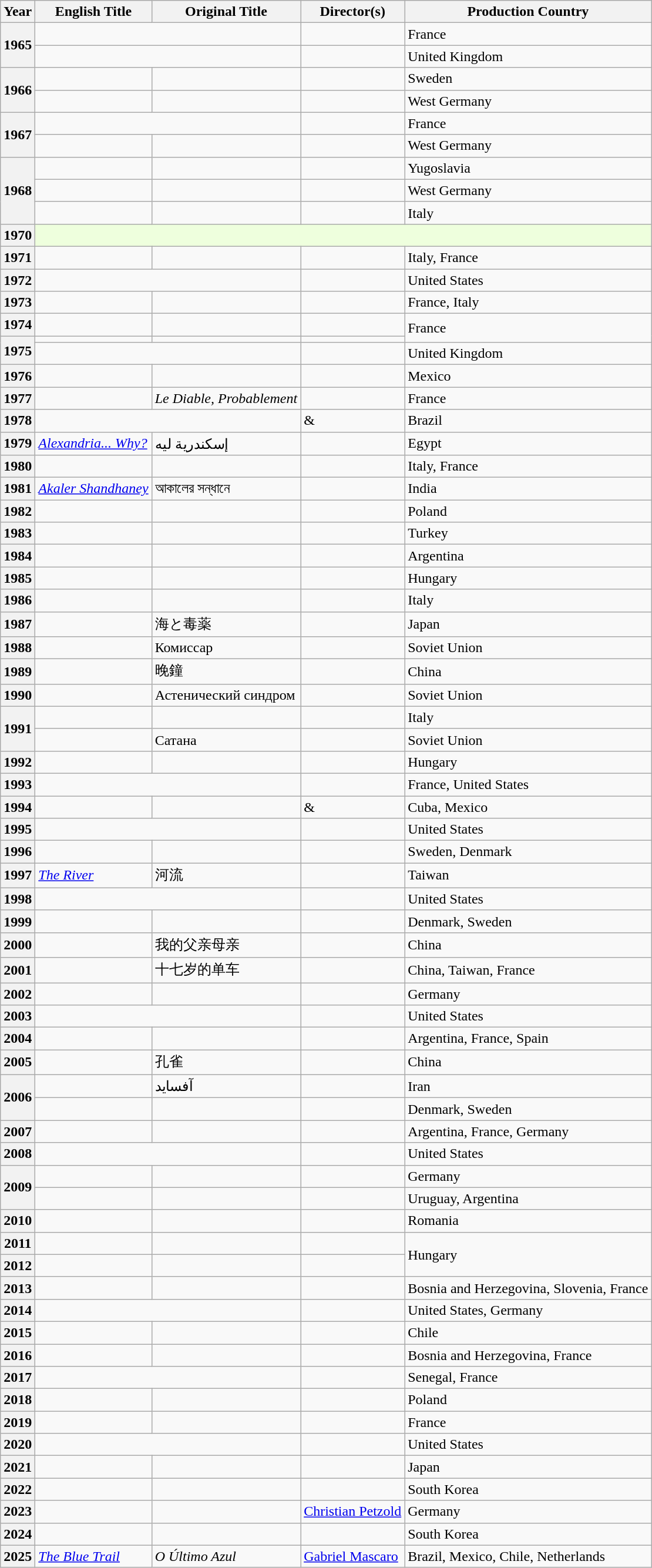<table class="wikitable plainrowheaders">
<tr>
<th scope="col">Year</th>
<th scope="col">English Title</th>
<th scope="col">Original Title</th>
<th scope="col">Director(s)</th>
<th scope="col">Production Country</th>
</tr>
<tr>
<th rowspan="2" style="text-align:center;">1965 <br></th>
<td colspan="2"></td>
<td></td>
<td>France</td>
</tr>
<tr>
<td colspan="2"></td>
<td></td>
<td>United Kingdom</td>
</tr>
<tr>
<th rowspan="2" style="text-align:center;">1966 <br></th>
<td></td>
<td></td>
<td></td>
<td>Sweden</td>
</tr>
<tr>
<td></td>
<td></td>
<td></td>
<td>West Germany</td>
</tr>
<tr>
<th rowspan="2" style="text-align:center;">1967 <br></th>
<td colspan="2"></td>
<td></td>
<td>France</td>
</tr>
<tr>
<td></td>
<td></td>
<td></td>
<td>West Germany</td>
</tr>
<tr>
<th rowspan="3" style="text-align:center;">1968 <br></th>
<td></td>
<td></td>
<td></td>
<td>Yugoslavia</td>
</tr>
<tr>
<td></td>
<td></td>
<td></td>
<td>West Germany</td>
</tr>
<tr>
<td></td>
<td></td>
<td></td>
<td>Italy</td>
</tr>
<tr>
<th style="text-align:center;">1970 <br></th>
<th colspan="4" style="background-color:#EFD; padding-left:10%" data-sort-value="ω"></th>
</tr>
<tr>
<th style="text-align:center;">1971 <br></th>
<td></td>
<td></td>
<td></td>
<td>Italy, France</td>
</tr>
<tr>
<th style="text-align:center;">1972 <br></th>
<td colspan="2"></td>
<td></td>
<td>United States</td>
</tr>
<tr>
<th style="text-align:center;">1973 <br></th>
<td></td>
<td></td>
<td></td>
<td>France, Italy</td>
</tr>
<tr>
<th style="text-align:center;">1974 <br></th>
<td></td>
<td></td>
<td></td>
<td rowspan="2">France</td>
</tr>
<tr>
<th rowspan="2" style="text-align:center;">1975 <br></th>
<td></td>
<td></td>
<td></td>
</tr>
<tr>
<td colspan="2"></td>
<td></td>
<td>United Kingdom</td>
</tr>
<tr>
<th style="text-align:center;">1976 <br></th>
<td></td>
<td></td>
<td></td>
<td>Mexico</td>
</tr>
<tr>
<th style="text-align:center;">1977 <br></th>
<td></td>
<td><em>Le Diable, Probablement</em></td>
<td></td>
<td>France</td>
</tr>
<tr>
<th style="text-align:center;">1978 <br></th>
<td colspan="2"></td>
<td> & </td>
<td>Brazil</td>
</tr>
<tr>
<th style="text-align:center;">1979 <br></th>
<td><em><a href='#'>Alexandria... Why?</a></em></td>
<td>إسكندرية ليه</td>
<td></td>
<td>Egypt</td>
</tr>
<tr>
<th style="text-align:center;">1980 <br></th>
<td></td>
<td></td>
<td></td>
<td>Italy, France</td>
</tr>
<tr>
<th style="text-align:center;">1981 <br></th>
<td><em><a href='#'>Akaler Shandhaney</a></em></td>
<td>আকালের সন্ধানে</td>
<td></td>
<td>India</td>
</tr>
<tr>
<th style="text-align:center;">1982 <br></th>
<td></td>
<td></td>
<td></td>
<td>Poland</td>
</tr>
<tr>
<th style="text-align:center;">1983 <br></th>
<td></td>
<td></td>
<td></td>
<td>Turkey</td>
</tr>
<tr>
<th style="text-align:center;">1984 <br></th>
<td></td>
<td></td>
<td></td>
<td>Argentina</td>
</tr>
<tr>
<th style="text-align:center;">1985 <br></th>
<td></td>
<td></td>
<td></td>
<td>Hungary</td>
</tr>
<tr>
<th style="text-align:center;">1986 <br></th>
<td></td>
<td></td>
<td></td>
<td>Italy</td>
</tr>
<tr>
<th style="text-align:center;">1987 <br></th>
<td></td>
<td>海と毒薬</td>
<td></td>
<td>Japan</td>
</tr>
<tr>
<th style="text-align:center;">1988 <br></th>
<td></td>
<td>Комиссар</td>
<td></td>
<td>Soviet Union</td>
</tr>
<tr>
<th style="text-align:center;">1989 <br></th>
<td></td>
<td>晚鐘</td>
<td></td>
<td>China</td>
</tr>
<tr>
<th style="text-align:center;">1990 <br></th>
<td></td>
<td>Астенический синдром</td>
<td></td>
<td>Soviet Union</td>
</tr>
<tr>
<th rowspan="2" style="text-align:center;">1991 <br></th>
<td></td>
<td></td>
<td></td>
<td>Italy</td>
</tr>
<tr>
<td></td>
<td>Сатана</td>
<td></td>
<td>Soviet Union</td>
</tr>
<tr>
<th style="text-align:center;">1992 <br></th>
<td></td>
<td></td>
<td></td>
<td>Hungary</td>
</tr>
<tr>
<th style="text-align:center;">1993 <br></th>
<td colspan="2"></td>
<td></td>
<td>France, United States</td>
</tr>
<tr>
<th style="text-align:center;">1994 <br></th>
<td></td>
<td></td>
<td> & </td>
<td>Cuba, Mexico</td>
</tr>
<tr>
<th style="text-align:center;">1995 <br></th>
<td colspan="2"></td>
<td></td>
<td>United States</td>
</tr>
<tr>
<th style="text-align:center;">1996 <br></th>
<td></td>
<td></td>
<td></td>
<td>Sweden, Denmark</td>
</tr>
<tr>
<th style="text-align:center;">1997 <br></th>
<td><em><a href='#'>The River</a></em></td>
<td>河流</td>
<td></td>
<td>Taiwan</td>
</tr>
<tr>
<th style="text-align:center;">1998 <br></th>
<td colspan="2"></td>
<td></td>
<td>United States</td>
</tr>
<tr>
<th style="text-align:center;">1999 <br></th>
<td></td>
<td></td>
<td></td>
<td>Denmark, Sweden</td>
</tr>
<tr>
<th style="text-align:center;">2000 <br></th>
<td></td>
<td>我的父亲母亲</td>
<td></td>
<td>China</td>
</tr>
<tr>
<th style="text-align:center;">2001 <br></th>
<td></td>
<td>十七岁的单车</td>
<td></td>
<td>China, Taiwan, France</td>
</tr>
<tr>
<th style="text-align:center;">2002 <br></th>
<td></td>
<td></td>
<td></td>
<td>Germany</td>
</tr>
<tr>
<th style="text-align:center;">2003 <br></th>
<td colspan="2"></td>
<td></td>
<td>United States</td>
</tr>
<tr>
<th style="text-align:center;">2004 <br></th>
<td></td>
<td></td>
<td></td>
<td>Argentina, France, Spain</td>
</tr>
<tr>
<th style="text-align:center;">2005 <br></th>
<td></td>
<td>孔雀</td>
<td></td>
<td>China</td>
</tr>
<tr>
<th rowspan="2" style="text-align:center;">2006 <br></th>
<td></td>
<td>آفساید</td>
<td></td>
<td>Iran</td>
</tr>
<tr>
<td></td>
<td></td>
<td></td>
<td>Denmark, Sweden</td>
</tr>
<tr>
<th style="text-align:center;">2007 <br></th>
<td></td>
<td></td>
<td></td>
<td>Argentina, France, Germany</td>
</tr>
<tr>
<th style="text-align:center;">2008 <br></th>
<td colspan="2"></td>
<td></td>
<td>United States</td>
</tr>
<tr>
<th rowspan="2" style="text-align:center;">2009 <br></th>
<td></td>
<td></td>
<td></td>
<td>Germany</td>
</tr>
<tr>
<td></td>
<td></td>
<td></td>
<td>Uruguay, Argentina</td>
</tr>
<tr>
<th style="text-align:center;">2010 <br></th>
<td></td>
<td></td>
<td></td>
<td>Romania</td>
</tr>
<tr>
<th style="text-align:center;">2011 <br></th>
<td></td>
<td></td>
<td></td>
<td rowspan="2">Hungary</td>
</tr>
<tr>
<th style="text-align:center;">2012 <br></th>
<td></td>
<td></td>
<td></td>
</tr>
<tr>
<th style="text-align:center;">2013 <br></th>
<td></td>
<td></td>
<td></td>
<td>Bosnia and Herzegovina, Slovenia, France</td>
</tr>
<tr>
<th style="text-align:center;">2014 <br></th>
<td colspan="2"></td>
<td></td>
<td>United States, Germany</td>
</tr>
<tr>
<th style="text-align:center;">2015 <br></th>
<td></td>
<td></td>
<td></td>
<td>Chile</td>
</tr>
<tr>
<th style="text-align:center;">2016 <br></th>
<td></td>
<td></td>
<td></td>
<td>Bosnia and Herzegovina, France</td>
</tr>
<tr>
<th style="text-align:center;">2017 <br></th>
<td colspan="2"></td>
<td></td>
<td>Senegal, France</td>
</tr>
<tr>
<th style="text-align:center;">2018 <br></th>
<td></td>
<td></td>
<td></td>
<td>Poland</td>
</tr>
<tr>
<th style="text-align:center;">2019 <br></th>
<td></td>
<td></td>
<td></td>
<td>France</td>
</tr>
<tr>
<th style="text-align:center;">2020 <br></th>
<td colspan="2"></td>
<td></td>
<td>United States</td>
</tr>
<tr>
<th style="text-align:center;">2021 <br></th>
<td></td>
<td></td>
<td></td>
<td>Japan</td>
</tr>
<tr>
<th style="text-align:center;">2022 <br></th>
<td></td>
<td></td>
<td></td>
<td>South Korea</td>
</tr>
<tr>
<th style="text-align:center;">2023 <br></th>
<td></td>
<td></td>
<td><a href='#'>Christian Petzold</a></td>
<td>Germany</td>
</tr>
<tr>
<th style="text-align:center;">2024<br></th>
<td></td>
<td></td>
<td></td>
<td>South Korea</td>
</tr>
<tr>
<th>2025<br></th>
<td><em><a href='#'>The Blue Trail</a></em></td>
<td><em>O Último Azul</em></td>
<td><a href='#'>Gabriel Mascaro</a></td>
<td>Brazil, Mexico, Chile, Netherlands</td>
</tr>
</table>
